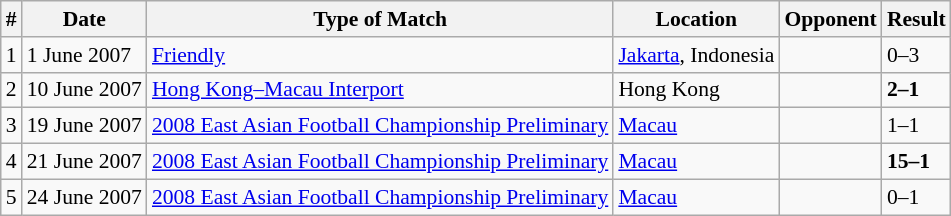<table cellspacing=0 style=font-size:90% class="wikitable">
<tr>
<th>#</th>
<th>Date</th>
<th>Type of Match</th>
<th>Location</th>
<th>Opponent</th>
<th>Result</th>
</tr>
<tr>
<td>1</td>
<td>1 June 2007</td>
<td><a href='#'>Friendly</a></td>
<td><a href='#'>Jakarta</a>, Indonesia</td>
<td></td>
<td>0–3</td>
</tr>
<tr>
<td>2</td>
<td>10 June 2007</td>
<td><a href='#'>Hong Kong–Macau Interport</a></td>
<td>Hong Kong</td>
<td></td>
<td><strong>2–1</strong></td>
</tr>
<tr>
<td>3</td>
<td>19 June 2007</td>
<td><a href='#'>2008 East Asian Football Championship Preliminary</a></td>
<td><a href='#'>Macau</a></td>
<td></td>
<td>1–1</td>
</tr>
<tr>
<td>4</td>
<td>21 June 2007</td>
<td><a href='#'>2008 East Asian Football Championship Preliminary</a></td>
<td><a href='#'>Macau</a></td>
<td></td>
<td><strong>15–1</strong></td>
</tr>
<tr>
<td>5</td>
<td>24 June 2007</td>
<td><a href='#'>2008 East Asian Football Championship Preliminary</a></td>
<td><a href='#'>Macau</a></td>
<td></td>
<td>0–1</td>
</tr>
</table>
